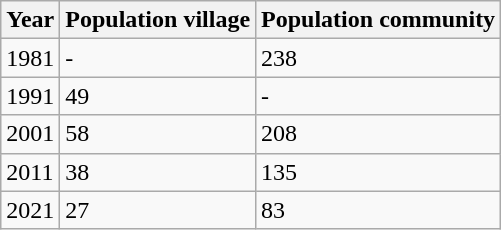<table class="wikitable">
<tr>
<th>Year</th>
<th>Population village</th>
<th>Population community</th>
</tr>
<tr>
<td>1981</td>
<td>-</td>
<td>238</td>
</tr>
<tr>
<td>1991</td>
<td>49</td>
<td>-</td>
</tr>
<tr>
<td>2001</td>
<td>58</td>
<td>208</td>
</tr>
<tr>
<td>2011</td>
<td>38</td>
<td>135</td>
</tr>
<tr>
<td>2021</td>
<td>27</td>
<td>83</td>
</tr>
</table>
